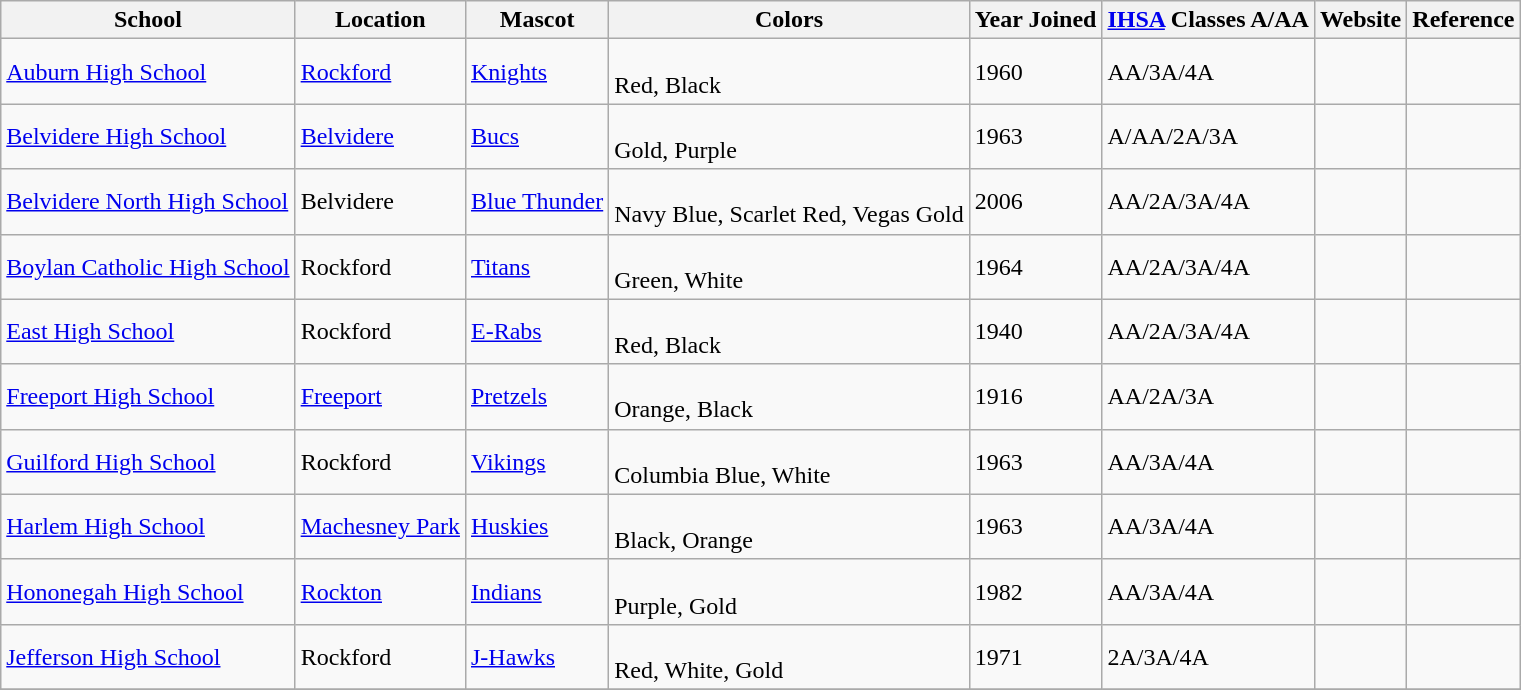<table class="wikitable sortable" style="font-size:100%;">
<tr>
<th><strong>School</strong></th>
<th><strong>Location</strong></th>
<th><strong>Mascot</strong></th>
<th><strong>Colors</strong></th>
<th><strong>Year Joined</strong></th>
<th><a href='#'>IHSA</a> <strong>Classes A/AA</strong></th>
<th>Website</th>
<th>Reference</th>
</tr>
<tr>
<td><a href='#'>Auburn High School</a></td>
<td><a href='#'>Rockford</a></td>
<td><a href='#'>Knights</a></td>
<td>  <br>Red, Black</td>
<td>1960</td>
<td>AA/3A/4A </td>
<td></td>
<td></td>
</tr>
<tr>
<td><a href='#'>Belvidere High School</a></td>
<td><a href='#'>Belvidere</a></td>
<td><a href='#'>Bucs</a></td>
<td>  <br>Gold, Purple</td>
<td>1963</td>
<td>A/AA/2A/3A </td>
<td></td>
<td></td>
</tr>
<tr>
<td><a href='#'>Belvidere North High School</a></td>
<td>Belvidere</td>
<td><a href='#'>Blue Thunder</a></td>
<td>   <br>Navy Blue, Scarlet Red, Vegas Gold</td>
<td>2006</td>
<td>AA/2A/3A/4A </td>
<td></td>
<td></td>
</tr>
<tr>
<td><a href='#'>Boylan Catholic High School</a></td>
<td>Rockford</td>
<td><a href='#'>Titans</a></td>
<td> <br>Green, White</td>
<td>1964</td>
<td>AA/2A/3A/4A </td>
<td></td>
<td></td>
</tr>
<tr>
<td><a href='#'>East High School</a></td>
<td>Rockford</td>
<td><a href='#'>E-Rabs</a></td>
<td>  <br>Red, Black</td>
<td>1940</td>
<td>AA/2A/3A/4A </td>
<td></td>
<td></td>
</tr>
<tr>
<td><a href='#'>Freeport High School</a></td>
<td><a href='#'>Freeport</a></td>
<td><a href='#'>Pretzels</a></td>
<td>  <br>Orange, Black</td>
<td>1916</td>
<td>AA/2A/3A </td>
<td></td>
<td></td>
</tr>
<tr>
<td><a href='#'>Guilford High School</a></td>
<td>Rockford</td>
<td><a href='#'>Vikings</a></td>
<td>  <br>Columbia Blue, White</td>
<td>1963</td>
<td>AA/3A/4A </td>
<td></td>
<td></td>
</tr>
<tr>
<td><a href='#'>Harlem High School</a></td>
<td><a href='#'>Machesney Park</a></td>
<td><a href='#'>Huskies</a></td>
<td>  <br>Black, Orange</td>
<td>1963</td>
<td>AA/3A/4A </td>
<td></td>
<td></td>
</tr>
<tr>
<td><a href='#'>Hononegah High School</a></td>
<td><a href='#'>Rockton</a></td>
<td><a href='#'>Indians</a></td>
<td>   <br>Purple, Gold</td>
<td>1982</td>
<td>AA/3A/4A </td>
<td></td>
<td></td>
</tr>
<tr>
<td><a href='#'>Jefferson High School</a></td>
<td>Rockford</td>
<td><a href='#'>J-Hawks</a></td>
<td>   <br>Red, White, Gold</td>
<td>1971</td>
<td>2A/3A/4A </td>
<td></td>
<td></td>
</tr>
<tr>
</tr>
</table>
